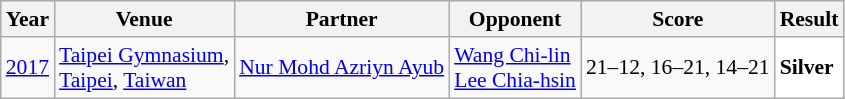<table class="sortable wikitable" style="font-size: 90%;">
<tr>
<th>Year</th>
<th>Venue</th>
<th>Partner</th>
<th>Opponent</th>
<th>Score</th>
<th>Result</th>
</tr>
<tr>
<td align="center"><a href='#'>2017</a></td>
<td align="left"><a href='#'>Taipei Gymnasium</a>,<br><a href='#'>Taipei</a>, <a href='#'>Taiwan</a></td>
<td align="left"> <a href='#'>Nur Mohd Azriyn Ayub</a></td>
<td align="left"> <a href='#'>Wang Chi-lin</a><br> <a href='#'>Lee Chia-hsin</a></td>
<td align="left">21–12, 16–21, 14–21</td>
<td style="text-align:left; background:white"> <strong>Silver</strong></td>
</tr>
</table>
